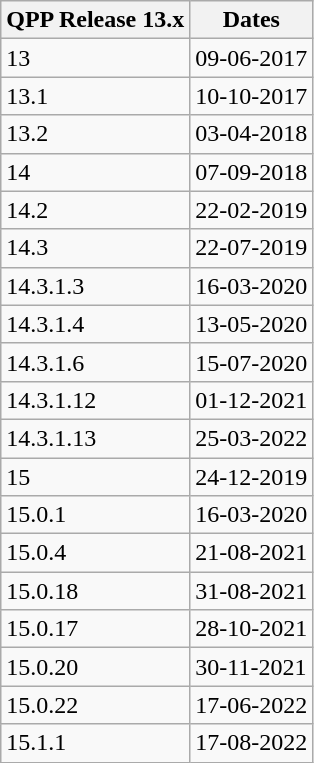<table class="wikitable">
<tr>
<th>QPP Release 13.x</th>
<th>Dates</th>
</tr>
<tr>
<td>13</td>
<td>09-06-2017</td>
</tr>
<tr>
<td>13.1</td>
<td>10-10-2017</td>
</tr>
<tr>
<td>13.2</td>
<td>03-04-2018</td>
</tr>
<tr>
<td>14</td>
<td>07-09-2018</td>
</tr>
<tr>
<td>14.2</td>
<td>22-02-2019</td>
</tr>
<tr>
<td>14.3</td>
<td>22-07-2019</td>
</tr>
<tr>
<td>14.3.1.3</td>
<td>16-03-2020</td>
</tr>
<tr>
<td>14.3.1.4</td>
<td>13-05-2020</td>
</tr>
<tr>
<td>14.3.1.6</td>
<td>15-07-2020</td>
</tr>
<tr>
<td>14.3.1.12</td>
<td>01-12-2021</td>
</tr>
<tr>
<td>14.3.1.13</td>
<td>25-03-2022</td>
</tr>
<tr>
<td>15</td>
<td>24-12-2019</td>
</tr>
<tr>
<td>15.0.1</td>
<td>16-03-2020</td>
</tr>
<tr>
<td>15.0.4</td>
<td>21-08-2021</td>
</tr>
<tr>
<td>15.0.18</td>
<td>31-08-2021</td>
</tr>
<tr>
<td>15.0.17</td>
<td>28-10-2021</td>
</tr>
<tr>
<td>15.0.20</td>
<td>30-11-2021</td>
</tr>
<tr>
<td>15.0.22</td>
<td>17-06-2022</td>
</tr>
<tr>
<td>15.1.1</td>
<td>17-08-2022</td>
</tr>
</table>
